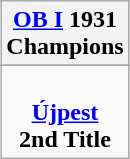<table class="wikitable" style="text-align: center; margin: 0 auto;">
<tr>
<th><a href='#'>OB I</a> 1931<br>Champions</th>
</tr>
<tr>
</tr>
<tr>
<td> <br><strong><a href='#'>Újpest</a></strong><br><strong>2nd Title</strong></td>
</tr>
</table>
